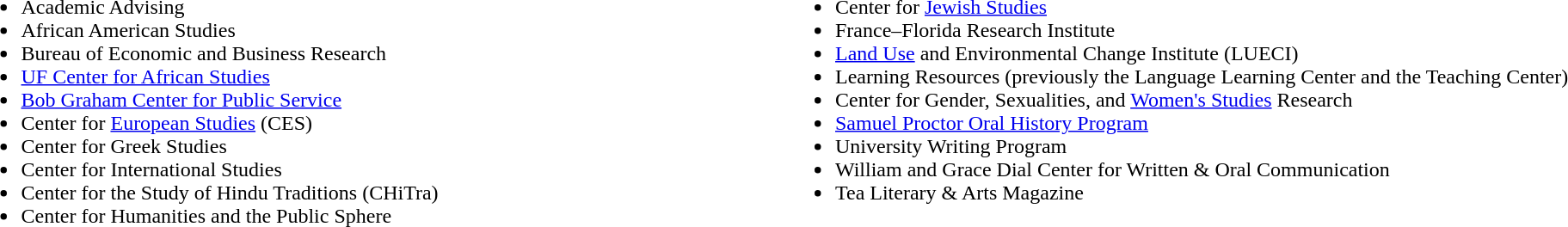<table>
<tr>
<td valign="top" width=35%><br><ul><li>Academic Advising</li><li>African American Studies</li><li>Bureau of Economic and Business Research</li><li><a href='#'>UF Center for African Studies</a></li><li><a href='#'>Bob Graham Center for Public Service</a></li><li>Center for <a href='#'>European Studies</a> (CES)</li><li>Center for Greek Studies</li><li>Center for International Studies</li><li>Center for the Study of Hindu Traditions (CHiTra)</li><li>Center for Humanities and the Public Sphere</li></ul></td>
<td valign="top" width=35%><br><ul><li>Center for <a href='#'>Jewish Studies</a></li><li>France–Florida Research Institute</li><li><a href='#'>Land Use</a> and Environmental Change Institute (LUECI)</li><li>Learning Resources (previously the Language Learning Center and the Teaching Center)</li><li>Center for Gender, Sexualities, and <a href='#'>Women's Studies</a> Research</li><li><a href='#'>Samuel Proctor Oral History Program</a></li><li>University Writing Program</li><li>William and Grace Dial Center for Written & Oral Communication</li><li>Tea Literary & Arts Magazine</li></ul></td>
</tr>
</table>
